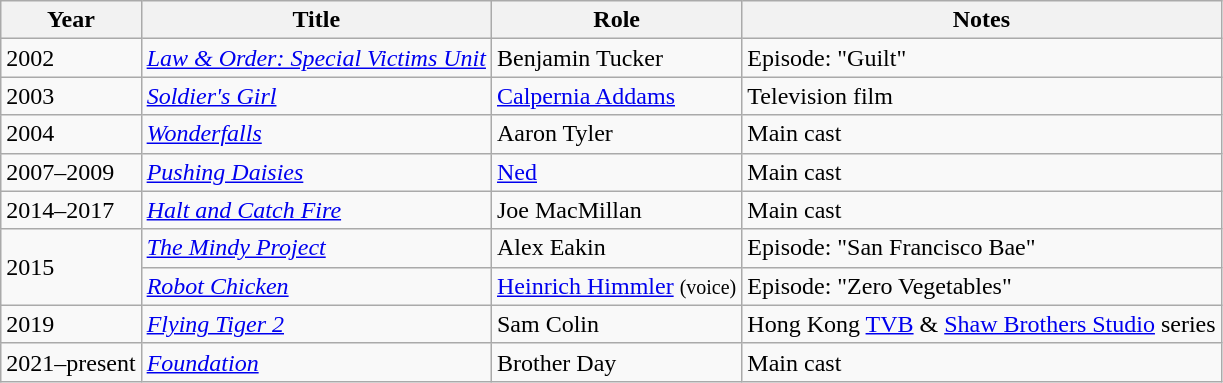<table class="wikitable sortable">
<tr>
<th>Year</th>
<th>Title</th>
<th>Role</th>
<th class="unsortable">Notes</th>
</tr>
<tr>
<td>2002</td>
<td><em><a href='#'>Law & Order: Special Victims Unit</a></em></td>
<td>Benjamin Tucker</td>
<td>Episode: "Guilt"</td>
</tr>
<tr>
<td>2003</td>
<td><em><a href='#'>Soldier's Girl</a></em></td>
<td><a href='#'>Calpernia Addams</a></td>
<td>Television film</td>
</tr>
<tr>
<td>2004</td>
<td><em><a href='#'>Wonderfalls</a></em></td>
<td>Aaron Tyler</td>
<td>Main cast</td>
</tr>
<tr>
<td>2007–2009</td>
<td><em><a href='#'>Pushing Daisies</a></em></td>
<td><a href='#'>Ned</a></td>
<td>Main cast</td>
</tr>
<tr>
<td>2014–2017</td>
<td><em><a href='#'>Halt and Catch Fire</a></em></td>
<td>Joe MacMillan</td>
<td>Main cast</td>
</tr>
<tr>
<td rowspan="2">2015</td>
<td><em><a href='#'>The Mindy Project</a></em></td>
<td>Alex Eakin</td>
<td>Episode: "San Francisco Bae"</td>
</tr>
<tr>
<td><em><a href='#'>Robot Chicken</a></em></td>
<td><a href='#'>Heinrich Himmler</a> <small>(voice)</small></td>
<td>Episode: "Zero Vegetables"</td>
</tr>
<tr>
<td>2019</td>
<td><em><a href='#'>Flying Tiger 2</a></em></td>
<td>Sam Colin</td>
<td>Hong Kong <a href='#'>TVB</a> & <a href='#'>Shaw Brothers Studio</a> series</td>
</tr>
<tr>
<td>2021–present</td>
<td><em><a href='#'>Foundation</a></em></td>
<td>Brother Day</td>
<td>Main cast</td>
</tr>
</table>
